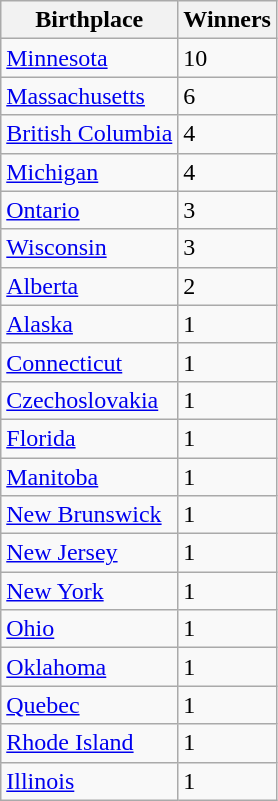<table class="wikitable">
<tr>
<th>Birthplace</th>
<th>Winners</th>
</tr>
<tr>
<td><a href='#'>Minnesota</a></td>
<td>10</td>
</tr>
<tr>
<td><a href='#'>Massachusetts</a></td>
<td>6</td>
</tr>
<tr>
<td><a href='#'>British Columbia</a></td>
<td>4</td>
</tr>
<tr>
<td><a href='#'>Michigan</a></td>
<td>4</td>
</tr>
<tr>
<td><a href='#'>Ontario</a></td>
<td>3</td>
</tr>
<tr>
<td><a href='#'>Wisconsin</a></td>
<td>3</td>
</tr>
<tr>
<td><a href='#'>Alberta</a></td>
<td>2</td>
</tr>
<tr>
<td><a href='#'>Alaska</a></td>
<td>1</td>
</tr>
<tr>
<td><a href='#'>Connecticut</a></td>
<td>1</td>
</tr>
<tr>
<td><a href='#'>Czechoslovakia</a></td>
<td>1</td>
</tr>
<tr>
<td><a href='#'>Florida</a></td>
<td>1</td>
</tr>
<tr>
<td><a href='#'>Manitoba</a></td>
<td>1</td>
</tr>
<tr>
<td><a href='#'>New Brunswick</a></td>
<td>1</td>
</tr>
<tr>
<td><a href='#'>New Jersey</a></td>
<td>1</td>
</tr>
<tr>
<td><a href='#'>New York</a></td>
<td>1</td>
</tr>
<tr>
<td><a href='#'>Ohio</a></td>
<td>1</td>
</tr>
<tr>
<td><a href='#'>Oklahoma</a></td>
<td>1</td>
</tr>
<tr>
<td><a href='#'>Quebec</a></td>
<td>1</td>
</tr>
<tr>
<td><a href='#'>Rhode Island</a></td>
<td>1</td>
</tr>
<tr>
<td><a href='#'>Illinois</a></td>
<td>1</td>
</tr>
</table>
